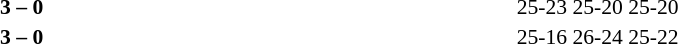<table width=100% cellspacing=1>
<tr>
<th width=20%></th>
<th width=12%></th>
<th width=20%></th>
<th width=33%></th>
<td></td>
</tr>
<tr style=font-size:90%>
<td align=right><strong></strong></td>
<td align=center><strong>3 – 0</strong></td>
<td></td>
<td>25-23 25-20 25-20</td>
<td></td>
</tr>
<tr style=font-size:90%>
<td align=right><strong></strong></td>
<td align=center><strong>3 – 0</strong></td>
<td></td>
<td>25-16 26-24 25-22</td>
</tr>
</table>
